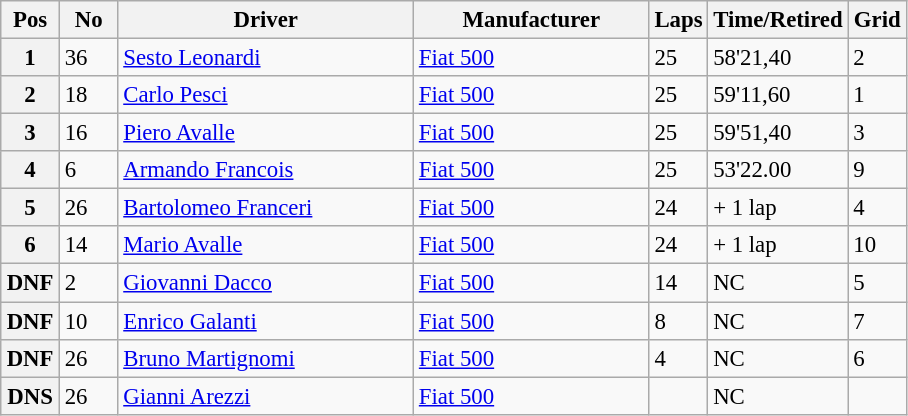<table class="wikitable" style="font-size: 95%;">
<tr>
<th style="width:32px;">Pos</th>
<th style="width:32px;">No</th>
<th style="width:190px;">Driver</th>
<th style="width:150px;">Manufacturer</th>
<th style="width:32px;">Laps</th>
<th style="width:84px;">Time/Retired</th>
<th style="width:32px;">Grid</th>
</tr>
<tr>
<th>1</th>
<td>36</td>
<td> <a href='#'>Sesto Leonardi</a></td>
<td><a href='#'>Fiat 500</a></td>
<td>25</td>
<td>58'21,40</td>
<td>2</td>
</tr>
<tr>
<th>2</th>
<td>18</td>
<td> <a href='#'>Carlo Pesci</a></td>
<td><a href='#'>Fiat 500</a></td>
<td>25</td>
<td>59'11,60</td>
<td>1</td>
</tr>
<tr>
<th>3</th>
<td>16</td>
<td> <a href='#'>Piero Avalle</a></td>
<td><a href='#'>Fiat 500</a></td>
<td>25</td>
<td>59'51,40</td>
<td>3</td>
</tr>
<tr>
<th>4</th>
<td>6</td>
<td> <a href='#'>Armando Francois</a></td>
<td><a href='#'>Fiat 500</a></td>
<td>25</td>
<td>53'22.00</td>
<td>9</td>
</tr>
<tr>
<th>5</th>
<td>26</td>
<td> <a href='#'>Bartolomeo Franceri</a></td>
<td><a href='#'>Fiat 500</a></td>
<td>24</td>
<td>+ 1 lap</td>
<td>4</td>
</tr>
<tr>
<th>6</th>
<td>14</td>
<td> <a href='#'>Mario Avalle</a></td>
<td><a href='#'>Fiat 500</a></td>
<td>24</td>
<td>+ 1 lap</td>
<td>10</td>
</tr>
<tr>
<th>DNF</th>
<td>2</td>
<td> <a href='#'>Giovanni Dacco</a></td>
<td><a href='#'>Fiat 500</a></td>
<td>14</td>
<td>NC</td>
<td>5</td>
</tr>
<tr>
<th>DNF</th>
<td>10</td>
<td> <a href='#'>Enrico Galanti</a></td>
<td><a href='#'>Fiat 500</a></td>
<td>8</td>
<td>NC</td>
<td>7</td>
</tr>
<tr>
<th>DNF</th>
<td>26</td>
<td> <a href='#'>Bruno Martignomi</a></td>
<td><a href='#'>Fiat 500</a></td>
<td>4</td>
<td>NC</td>
<td>6</td>
</tr>
<tr>
<th>DNS</th>
<td>26</td>
<td> <a href='#'>Gianni Arezzi</a></td>
<td><a href='#'>Fiat 500</a></td>
<td></td>
<td>NC</td>
<td></td>
</tr>
</table>
